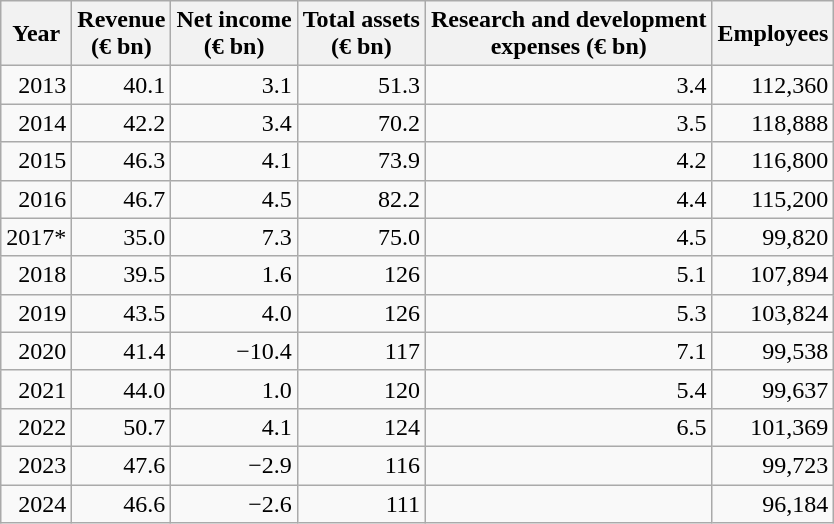<table class="wikitable float-left" style="text-align: right;">
<tr>
<th>Year</th>
<th>Revenue<br>(€ bn)</th>
<th>Net income<br>(€ bn)</th>
<th>Total assets<br>(€ bn)</th>
<th>Research and development<br> expenses (€ bn)</th>
<th>Employees</th>
</tr>
<tr>
<td>2013</td>
<td>40.1</td>
<td>3.1</td>
<td>51.3</td>
<td>3.4</td>
<td>112,360</td>
</tr>
<tr>
<td>2014</td>
<td>42.2</td>
<td>3.4</td>
<td>70.2</td>
<td>3.5</td>
<td>118,888</td>
</tr>
<tr>
<td>2015</td>
<td>46.3</td>
<td>4.1</td>
<td>73.9</td>
<td>4.2</td>
<td>116,800</td>
</tr>
<tr>
<td>2016</td>
<td>46.7</td>
<td>4.5</td>
<td>82.2</td>
<td>4.4</td>
<td>115,200</td>
</tr>
<tr>
<td>2017*</td>
<td>35.0</td>
<td>7.3</td>
<td>75.0</td>
<td>4.5</td>
<td>99,820</td>
</tr>
<tr>
<td>2018</td>
<td>39.5</td>
<td>1.6</td>
<td>126</td>
<td>5.1</td>
<td>107,894</td>
</tr>
<tr>
<td>2019</td>
<td>43.5</td>
<td>4.0</td>
<td>126</td>
<td>5.3</td>
<td>103,824</td>
</tr>
<tr>
<td>2020</td>
<td>41.4</td>
<td>−10.4</td>
<td>117</td>
<td>7.1</td>
<td>99,538</td>
</tr>
<tr>
<td>2021</td>
<td>44.0</td>
<td>1.0</td>
<td>120</td>
<td>5.4</td>
<td>99,637</td>
</tr>
<tr>
<td>2022</td>
<td>50.7</td>
<td>4.1</td>
<td>124</td>
<td>6.5</td>
<td>101,369</td>
</tr>
<tr>
<td>2023</td>
<td>47.6</td>
<td>−2.9</td>
<td>116</td>
<td></td>
<td>99,723</td>
</tr>
<tr>
<td>2024</td>
<td>46.6</td>
<td>−2.6</td>
<td>111</td>
<td></td>
<td>96,184</td>
</tr>
</table>
